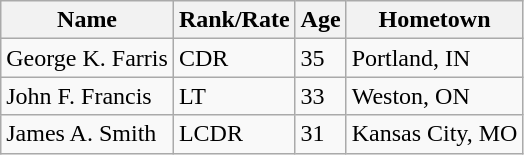<table class="wikitable">
<tr>
<th>Name</th>
<th>Rank/Rate</th>
<th>Age</th>
<th>Hometown</th>
</tr>
<tr>
<td>George K. Farris</td>
<td>CDR</td>
<td>35</td>
<td>Portland, IN</td>
</tr>
<tr>
<td>John F. Francis</td>
<td>LT</td>
<td>33</td>
<td>Weston, ON</td>
</tr>
<tr>
<td>James A. Smith</td>
<td>LCDR</td>
<td>31</td>
<td>Kansas City, MO</td>
</tr>
</table>
